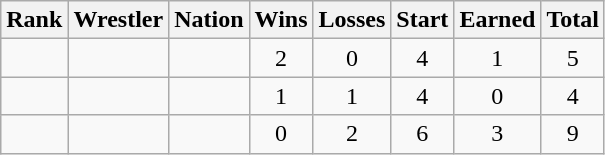<table class="wikitable sortable" style="text-align:center;">
<tr>
<th>Rank</th>
<th>Wrestler</th>
<th>Nation</th>
<th>Wins</th>
<th>Losses</th>
<th>Start</th>
<th>Earned</th>
<th>Total</th>
</tr>
<tr>
<td></td>
<td align=left></td>
<td align=left></td>
<td>2</td>
<td>0</td>
<td>4</td>
<td>1</td>
<td>5</td>
</tr>
<tr>
<td></td>
<td align=left></td>
<td align=left></td>
<td>1</td>
<td>1</td>
<td>4</td>
<td>0</td>
<td>4</td>
</tr>
<tr>
<td></td>
<td align=left></td>
<td align=left></td>
<td>0</td>
<td>2</td>
<td>6</td>
<td>3</td>
<td>9</td>
</tr>
</table>
